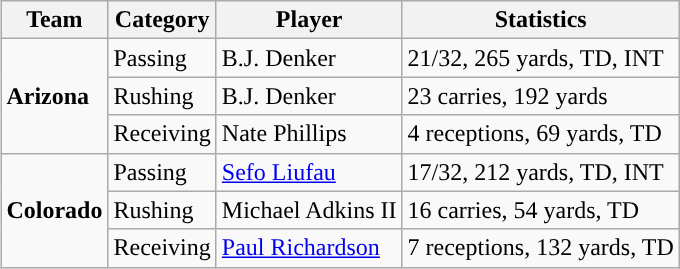<table class="wikitable" style="float: right;">
<tr>
<th>Team</th>
<th>Category</th>
<th>Player</th>
<th>Statistics</th>
</tr>
<tr>
<td rowspan=3><strong>Arizona</strong></td>
<td>Passing</td>
<td>B.J. Denker</td>
<td>21/32, 265 yards, TD, INT</td>
</tr>
<tr>
<td>Rushing</td>
<td>B.J. Denker</td>
<td>23 carries, 192 yards</td>
</tr>
<tr>
<td>Receiving</td>
<td>Nate Phillips</td>
<td>4 receptions, 69 yards, TD</td>
</tr>
<tr>
<td rowspan=3><strong>Colorado</strong></td>
<td>Passing</td>
<td><a href='#'>Sefo Liufau</a></td>
<td>17/32, 212 yards, TD, INT</td>
</tr>
<tr>
<td>Rushing</td>
<td>Michael Adkins II</td>
<td>16 carries, 54 yards, TD</td>
</tr>
<tr>
<td>Receiving</td>
<td><a href='#'>Paul Richardson</a></td>
<td>7 receptions, 132 yards, TD</td>
</tr>
</table>
